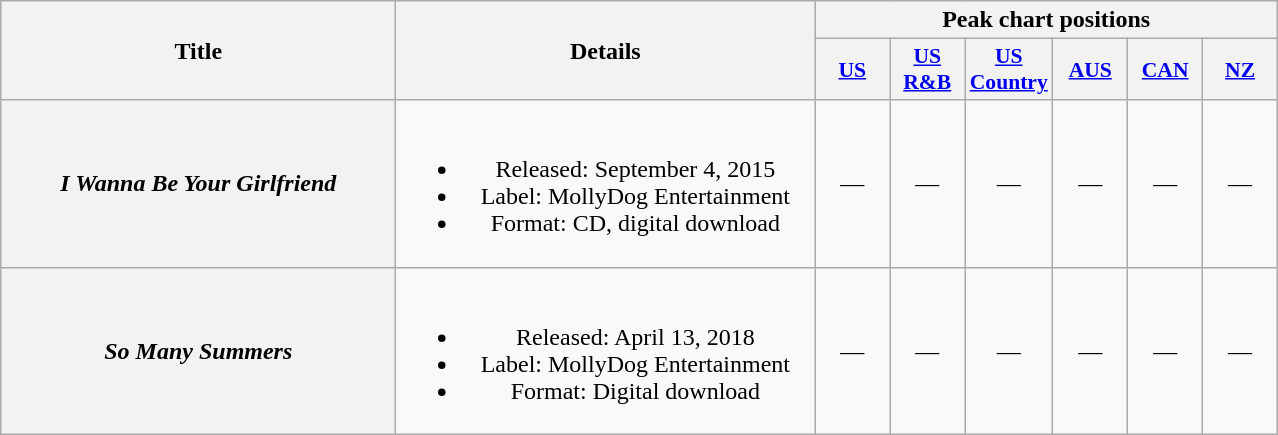<table class="wikitable plainrowheaders" style="text-align:center;">
<tr>
<th scope="col" rowspan="2" style="width:16em;">Title</th>
<th scope="col" rowspan="2" style="width:17em;">Details</th>
<th scope="col" colspan="6">Peak chart positions</th>
</tr>
<tr>
<th scope="col" style="width:3em;font-size:90%;"><a href='#'>US</a></th>
<th scope="col" style="width:3em;font-size:90%;"><a href='#'>US R&B</a></th>
<th scope="col" style="width:3em;font-size:90%;"><a href='#'>US Country</a></th>
<th scope="col" style="width:3em;font-size:90%;"><a href='#'>AUS</a></th>
<th scope="col" style="width:3em;font-size:90%;"><a href='#'>CAN</a></th>
<th scope="col" style="width:3em;font-size:90%;"><a href='#'>NZ</a></th>
</tr>
<tr>
<th scope="row"><em>I Wanna Be Your Girlfriend</em></th>
<td><br><ul><li>Released: September 4, 2015</li><li>Label: MollyDog Entertainment</li><li>Format: CD, digital download</li></ul></td>
<td>—</td>
<td>—</td>
<td>—</td>
<td>—</td>
<td>—</td>
<td>—</td>
</tr>
<tr>
<th scope="row"><em>So Many Summers</em></th>
<td><br><ul><li>Released: April 13, 2018</li><li>Label: MollyDog Entertainment</li><li>Format: Digital download</li></ul></td>
<td>—</td>
<td>—</td>
<td>—</td>
<td>—</td>
<td>—</td>
<td>—</td>
</tr>
</table>
